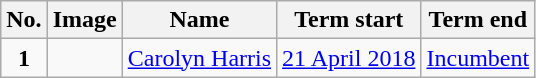<table class="wikitable" font-size="85%" style="text-align:center;">
<tr>
<th>No.</th>
<th>Image</th>
<th>Name</th>
<th>Term start</th>
<th>Term end</th>
</tr>
<tr>
<td><strong>1</strong></td>
<td></td>
<td><a href='#'>Carolyn Harris</a></td>
<td><a href='#'>21 April 2018</a></td>
<td><a href='#'>Incumbent</a></td>
</tr>
</table>
